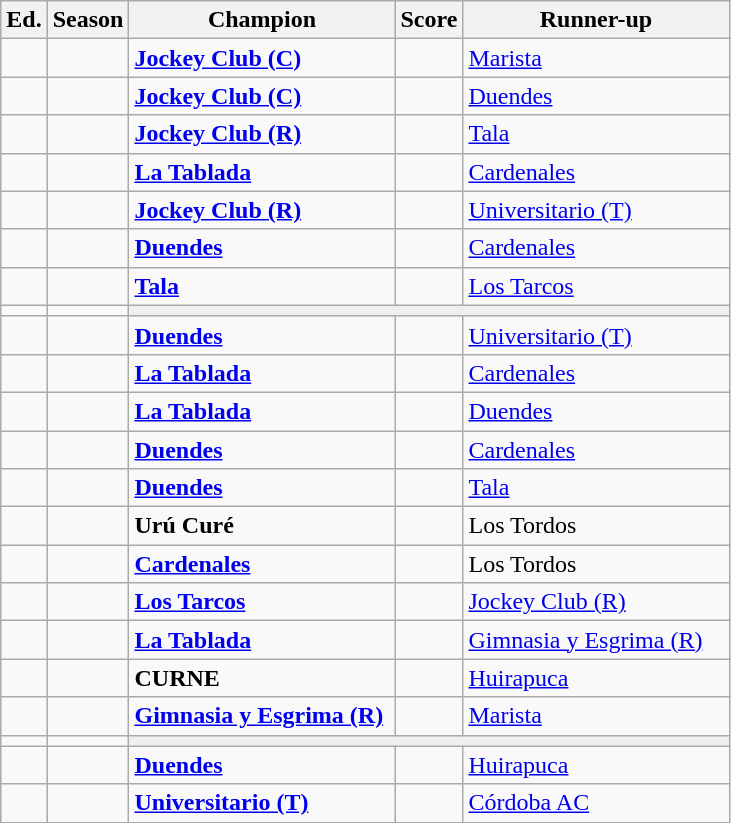<table class="wikitable sortable" style="width: ;">
<tr>
<th>Ed.</th>
<th>Season</th>
<th width=170px>Champion</th>
<th>Score</th>
<th width=170px>Runner-up</th>
</tr>
<tr>
<td></td>
<td></td>
<td><strong><a href='#'>Jockey Club (C)</a></strong> </td>
<td></td>
<td><a href='#'>Marista</a></td>
</tr>
<tr>
<td></td>
<td></td>
<td><strong><a href='#'>Jockey Club (C)</a></strong> </td>
<td></td>
<td><a href='#'>Duendes</a></td>
</tr>
<tr>
<td></td>
<td></td>
<td><strong><a href='#'>Jockey Club (R)</a></strong> </td>
<td></td>
<td><a href='#'>Tala</a></td>
</tr>
<tr>
<td></td>
<td></td>
<td><strong><a href='#'>La Tablada</a></strong> </td>
<td></td>
<td><a href='#'>Cardenales</a></td>
</tr>
<tr>
<td></td>
<td></td>
<td><strong><a href='#'>Jockey Club (R)</a></strong> </td>
<td></td>
<td><a href='#'>Universitario (T)</a></td>
</tr>
<tr>
<td></td>
<td></td>
<td><strong><a href='#'>Duendes</a></strong> </td>
<td></td>
<td><a href='#'>Cardenales</a></td>
</tr>
<tr>
<td></td>
<td></td>
<td><strong><a href='#'>Tala</a></strong> </td>
<td></td>
<td><a href='#'>Los Tarcos</a></td>
</tr>
<tr>
<td></td>
<td></td>
<td colspan=3 style=background:#efefef></td>
</tr>
<tr>
<td></td>
<td></td>
<td><strong><a href='#'>Duendes</a></strong> </td>
<td></td>
<td><a href='#'>Universitario (T)</a></td>
</tr>
<tr>
<td></td>
<td></td>
<td><strong><a href='#'>La Tablada</a></strong> </td>
<td></td>
<td><a href='#'>Cardenales</a></td>
</tr>
<tr>
<td></td>
<td></td>
<td><strong><a href='#'>La Tablada</a></strong> </td>
<td></td>
<td><a href='#'>Duendes</a></td>
</tr>
<tr>
<td></td>
<td></td>
<td><strong><a href='#'>Duendes</a></strong> </td>
<td></td>
<td><a href='#'>Cardenales</a></td>
</tr>
<tr>
<td></td>
<td></td>
<td><strong><a href='#'>Duendes</a></strong> </td>
<td></td>
<td><a href='#'>Tala</a></td>
</tr>
<tr>
<td></td>
<td></td>
<td><strong>Urú Curé</strong> </td>
<td></td>
<td>Los Tordos</td>
</tr>
<tr>
<td></td>
<td></td>
<td><strong><a href='#'>Cardenales</a></strong> </td>
<td></td>
<td>Los Tordos</td>
</tr>
<tr>
<td></td>
<td></td>
<td><strong><a href='#'>Los Tarcos</a></strong> </td>
<td></td>
<td><a href='#'>Jockey Club (R)</a></td>
</tr>
<tr>
<td></td>
<td></td>
<td><strong><a href='#'>La Tablada</a></strong> </td>
<td></td>
<td><a href='#'>Gimnasia y Esgrima (R)</a></td>
</tr>
<tr>
<td></td>
<td></td>
<td><strong>CURNE</strong> </td>
<td></td>
<td><a href='#'>Huirapuca</a></td>
</tr>
<tr>
<td></td>
<td></td>
<td><strong><a href='#'>Gimnasia y Esgrima (R)</a></strong> </td>
<td></td>
<td><a href='#'>Marista</a></td>
</tr>
<tr>
<td></td>
<td></td>
<td colspan=3 style=background:#efefef></td>
</tr>
<tr>
<td></td>
<td></td>
<td><strong><a href='#'>Duendes</a></strong> </td>
<td></td>
<td><a href='#'>Huirapuca</a></td>
</tr>
<tr>
<td></td>
<td></td>
<td><strong><a href='#'>Universitario (T)</a></strong> </td>
<td></td>
<td><a href='#'>Córdoba AC</a></td>
</tr>
</table>
